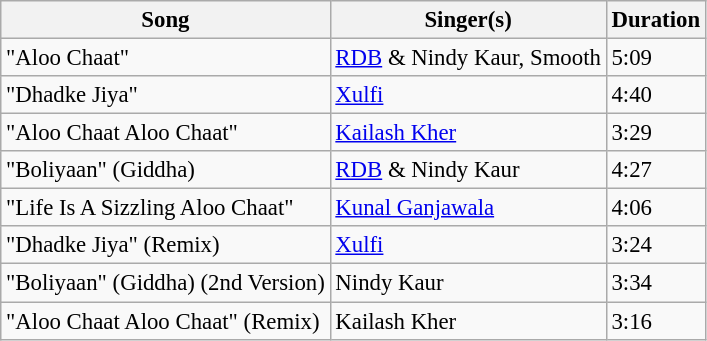<table class="wikitable" style="font-size:95%;">
<tr>
<th>Song</th>
<th>Singer(s)</th>
<th>Duration</th>
</tr>
<tr>
<td>"Aloo Chaat"</td>
<td><a href='#'>RDB</a> & Nindy Kaur, Smooth</td>
<td>5:09</td>
</tr>
<tr>
<td>"Dhadke Jiya"</td>
<td><a href='#'>Xulfi</a></td>
<td>4:40</td>
</tr>
<tr>
<td>"Aloo Chaat Aloo Chaat"</td>
<td><a href='#'>Kailash Kher</a></td>
<td>3:29</td>
</tr>
<tr>
<td>"Boliyaan" (Giddha)</td>
<td><a href='#'>RDB</a> & Nindy Kaur</td>
<td>4:27</td>
</tr>
<tr>
<td>"Life Is A Sizzling Aloo Chaat"</td>
<td><a href='#'>Kunal Ganjawala</a></td>
<td>4:06</td>
</tr>
<tr>
<td>"Dhadke Jiya" (Remix)</td>
<td><a href='#'>Xulfi</a></td>
<td>3:24</td>
</tr>
<tr>
<td>"Boliyaan" (Giddha) (2nd Version)</td>
<td>Nindy Kaur</td>
<td>3:34</td>
</tr>
<tr>
<td>"Aloo Chaat Aloo Chaat" (Remix)</td>
<td>Kailash Kher</td>
<td>3:16</td>
</tr>
</table>
